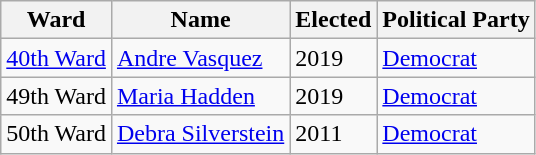<table class="wikitable">
<tr>
<th>Ward</th>
<th>Name</th>
<th>Elected</th>
<th>Political Party</th>
</tr>
<tr>
<td><a href='#'>40th Ward</a></td>
<td><a href='#'>Andre Vasquez</a></td>
<td>2019</td>
<td><a href='#'>Democrat</a></td>
</tr>
<tr>
<td>49th Ward</td>
<td><a href='#'>Maria Hadden</a></td>
<td>2019</td>
<td><a href='#'>Democrat</a></td>
</tr>
<tr>
<td>50th Ward</td>
<td><a href='#'>Debra Silverstein</a></td>
<td>2011</td>
<td><a href='#'>Democrat</a></td>
</tr>
</table>
